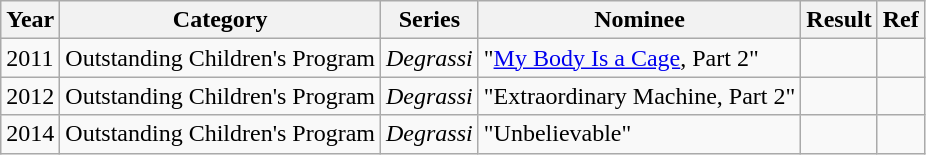<table class="wikitable">
<tr>
<th>Year</th>
<th>Category</th>
<th>Series</th>
<th>Nominee</th>
<th>Result</th>
<th>Ref</th>
</tr>
<tr>
<td>2011</td>
<td>Outstanding Children's Program</td>
<td><em>Degrassi</em></td>
<td>"<a href='#'>My Body Is a Cage</a>, Part 2"</td>
<td></td>
<td></td>
</tr>
<tr>
<td>2012</td>
<td>Outstanding Children's Program</td>
<td><em>Degrassi</em></td>
<td>"Extraordinary Machine, Part 2"</td>
<td></td>
<td></td>
</tr>
<tr>
<td>2014</td>
<td>Outstanding Children's Program</td>
<td><em>Degrassi</em></td>
<td>"Unbelievable"</td>
<td></td>
<td></td>
</tr>
</table>
